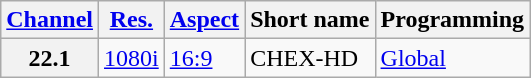<table class="wikitable">
<tr>
<th scope = "col"><a href='#'>Channel</a></th>
<th scope = "col"><a href='#'>Res.</a></th>
<th scope = "col"><a href='#'>Aspect</a></th>
<th scope = "col">Short name</th>
<th scope = "col">Programming</th>
</tr>
<tr>
<th scope = "row">22.1</th>
<td><a href='#'>1080i</a></td>
<td><a href='#'>16:9</a></td>
<td>CHEX-HD</td>
<td><a href='#'>Global</a></td>
</tr>
</table>
